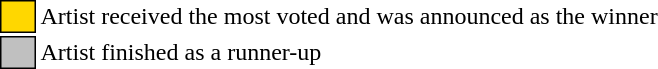<table class="toccolours" style="font-size: 100%">
<tr>
<td style="background:gold; border:1px solid black">     </td>
<td>Artist received the most voted and was announced as the winner</td>
</tr>
<tr>
<td style="background: silver; border:1px solid black">     </td>
<td>Artist finished as a runner-up</td>
</tr>
</table>
